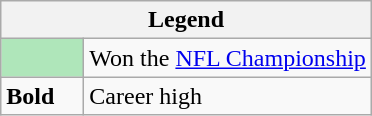<table class="wikitable mw-collapsible mw-collapsed">
<tr>
<th colspan="2">Legend</th>
</tr>
<tr>
<td style="background:#afe6ba; width:3em;"></td>
<td>Won the <a href='#'>NFL Championship</a></td>
</tr>
<tr>
<td><strong>Bold</strong></td>
<td>Career high</td>
</tr>
</table>
